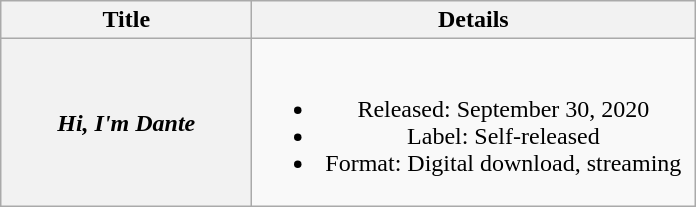<table class="wikitable plainrowheaders" style="text-align:center;">
<tr>
<th scope="col" style="width:10em;">Title</th>
<th scope="col" style="width:18em;">Details</th>
</tr>
<tr>
<th scope="row"><em>Hi, I'm Dante</em></th>
<td><br><ul><li>Released: September 30, 2020</li><li>Label: Self-released</li><li>Format: Digital download, streaming</li></ul></td>
</tr>
</table>
